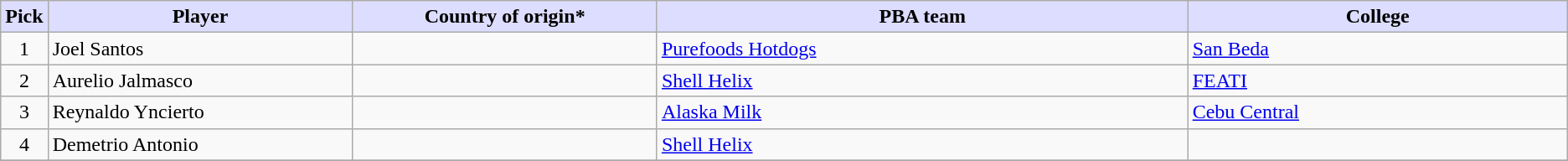<table class="wikitable">
<tr>
<th style="background:#DDDDFF;">Pick</th>
<th style="background:#DDDDFF;" width="20%">Player</th>
<th style="background:#DDDDFF;" width="20%">Country of origin*</th>
<th style="background:#DDDDFF;" width="35%">PBA team</th>
<th style="background:#DDDDFF;" width="25%">College</th>
</tr>
<tr>
<td align=center>1</td>
<td>Joel Santos</td>
<td></td>
<td><a href='#'>Purefoods Hotdogs</a></td>
<td><a href='#'>San Beda</a></td>
</tr>
<tr>
<td align=center>2</td>
<td>Aurelio Jalmasco</td>
<td></td>
<td><a href='#'>Shell Helix</a></td>
<td><a href='#'>FEATI</a></td>
</tr>
<tr>
<td align=center>3</td>
<td>Reynaldo Yncierto</td>
<td></td>
<td><a href='#'>Alaska Milk</a></td>
<td><a href='#'>Cebu Central</a></td>
</tr>
<tr>
<td align=center>4</td>
<td>Demetrio Antonio</td>
<td></td>
<td><a href='#'>Shell Helix</a></td>
<td></td>
</tr>
<tr>
</tr>
</table>
